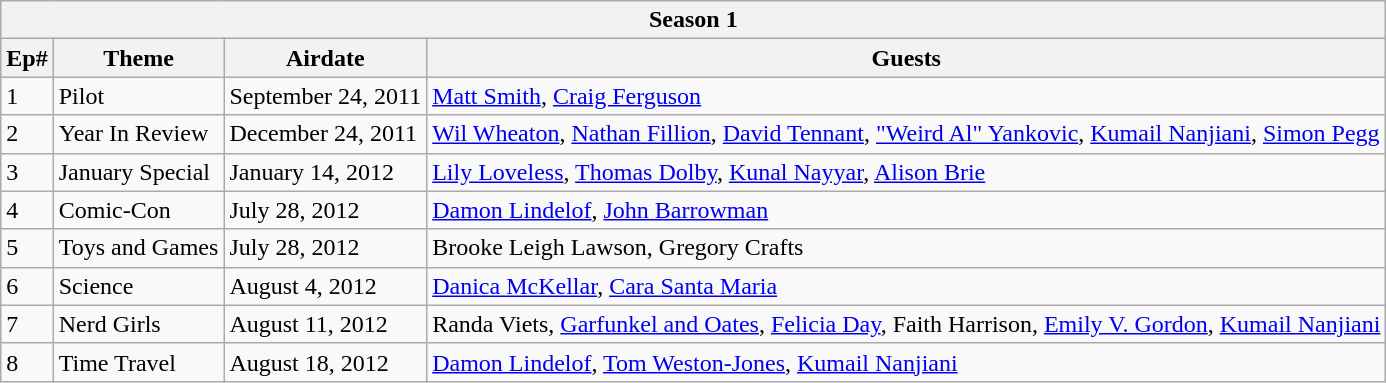<table class="wikitable">
<tr>
<th colspan="4">Season 1</th>
</tr>
<tr>
<th>Ep#</th>
<th>Theme</th>
<th>Airdate</th>
<th>Guests</th>
</tr>
<tr>
<td>1</td>
<td>Pilot</td>
<td>September 24, 2011</td>
<td><a href='#'>Matt Smith</a>, <a href='#'>Craig Ferguson</a></td>
</tr>
<tr>
<td>2</td>
<td>Year In Review</td>
<td>December 24, 2011</td>
<td><a href='#'>Wil Wheaton</a>, <a href='#'>Nathan Fillion</a>, <a href='#'>David Tennant</a>, <a href='#'>"Weird Al" Yankovic</a>, <a href='#'>Kumail Nanjiani</a>, <a href='#'>Simon Pegg</a></td>
</tr>
<tr>
<td>3</td>
<td>January Special</td>
<td>January 14, 2012</td>
<td><a href='#'>Lily Loveless</a>, <a href='#'>Thomas Dolby</a>, <a href='#'>Kunal Nayyar</a>, <a href='#'>Alison Brie</a></td>
</tr>
<tr>
<td>4</td>
<td>Comic-Con</td>
<td>July 28, 2012</td>
<td><a href='#'>Damon Lindelof</a>, <a href='#'>John Barrowman</a></td>
</tr>
<tr>
<td>5</td>
<td>Toys and Games</td>
<td>July 28, 2012</td>
<td>Brooke Leigh Lawson, Gregory Crafts</td>
</tr>
<tr>
<td>6</td>
<td>Science</td>
<td>August 4, 2012</td>
<td><a href='#'>Danica McKellar</a>, <a href='#'>Cara Santa Maria</a></td>
</tr>
<tr>
<td>7</td>
<td>Nerd Girls</td>
<td>August 11, 2012</td>
<td>Randa Viets, <a href='#'>Garfunkel and Oates</a>, <a href='#'>Felicia Day</a>, Faith Harrison, <a href='#'>Emily V. Gordon</a>, <a href='#'>Kumail Nanjiani</a></td>
</tr>
<tr>
<td>8</td>
<td>Time Travel</td>
<td>August 18, 2012</td>
<td><a href='#'>Damon Lindelof</a>, <a href='#'>Tom Weston-Jones</a>, <a href='#'>Kumail Nanjiani</a></td>
</tr>
</table>
